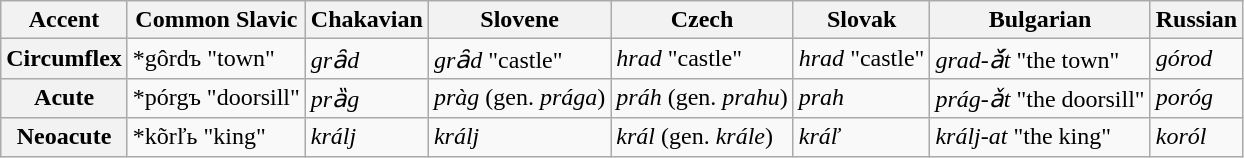<table class="wikitable">
<tr>
<th>Accent</th>
<th>Common Slavic</th>
<th>Chakavian</th>
<th>Slovene</th>
<th>Czech</th>
<th>Slovak</th>
<th>Bulgarian</th>
<th>Russian</th>
</tr>
<tr>
<th>Circumflex</th>
<td>*gôrdъ "town"</td>
<td><em>grȃd</em></td>
<td><em>grȃd</em> "castle"</td>
<td><em>hrad</em> "castle"</td>
<td><em>hrad</em> "castle"</td>
<td><em>grad-ǎ́t</em> "the town"</td>
<td><em>górod</em></td>
</tr>
<tr>
<th>Acute</th>
<td>*pórgъ "doorsill"</td>
<td><em>prȁg</em></td>
<td><em>pràg</em> (gen. <em>prága</em>)</td>
<td><em>práh</em> (gen. <em>prahu</em>)</td>
<td><em>prah</em></td>
<td><em>prág-ǎt</em> "the doorsill"</td>
<td><em>poróg</em></td>
</tr>
<tr>
<th>Neoacute</th>
<td>*kõrľь "king"</td>
<td><em>králj</em></td>
<td><em>králj</em></td>
<td><em>král</em> (gen. <em>krále</em>)</td>
<td><em>kráľ</em></td>
<td><em>králj-at</em> "the king"</td>
<td><em>koról<strong></td>
</tr>
</table>
